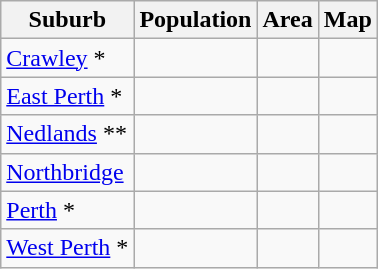<table class="wikitable sortable">
<tr>
<th>Suburb</th>
<th data-sort-type=number>Population</th>
<th data-sort-type=number>Area</th>
<th>Map</th>
</tr>
<tr>
<td><a href='#'>Crawley</a> *</td>
<td></td>
<td></td>
<td></td>
</tr>
<tr>
<td><a href='#'>East Perth</a> *</td>
<td></td>
<td></td>
<td></td>
</tr>
<tr>
<td><a href='#'>Nedlands</a> **</td>
<td></td>
<td></td>
<td></td>
</tr>
<tr>
<td><a href='#'>Northbridge</a></td>
<td></td>
<td></td>
<td></td>
</tr>
<tr>
<td><a href='#'>Perth</a> *</td>
<td></td>
<td></td>
<td></td>
</tr>
<tr>
<td><a href='#'>West Perth</a> *</td>
<td></td>
<td></td>
<td></td>
</tr>
</table>
